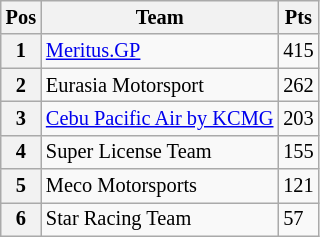<table class="wikitable" style="font-size: 85%">
<tr>
<th>Pos</th>
<th>Team</th>
<th>Pts</th>
</tr>
<tr>
<th>1</th>
<td> <a href='#'>Meritus.GP</a></td>
<td>415</td>
</tr>
<tr>
<th>2</th>
<td> Eurasia Motorsport</td>
<td>262</td>
</tr>
<tr>
<th>3</th>
<td> <a href='#'>Cebu Pacific Air by KCMG</a></td>
<td>203</td>
</tr>
<tr>
<th>4</th>
<td> Super License Team</td>
<td>155</td>
</tr>
<tr>
<th>5</th>
<td> Meco Motorsports</td>
<td>121</td>
</tr>
<tr>
<th>6</th>
<td> Star Racing Team</td>
<td>57</td>
</tr>
</table>
